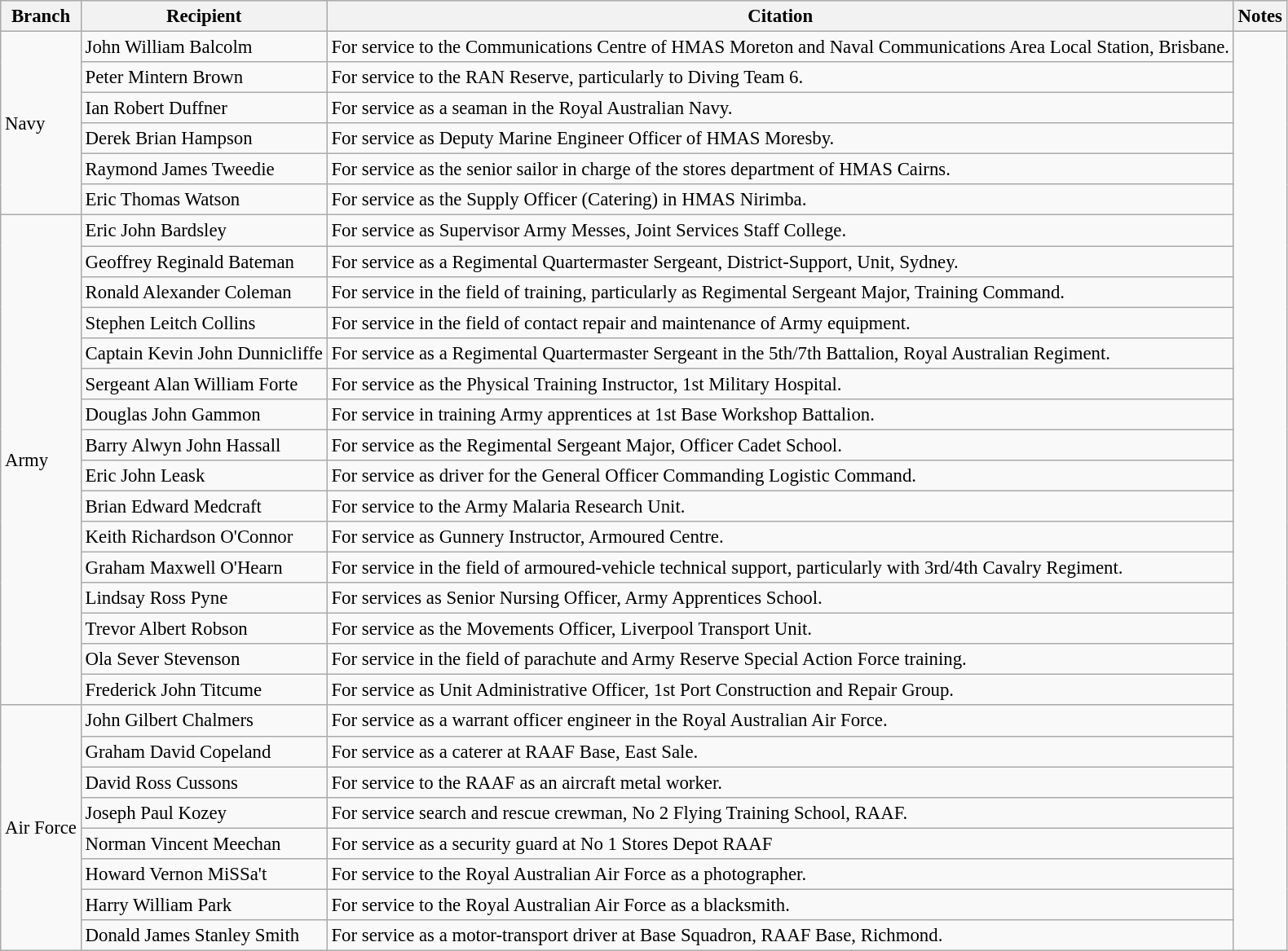<table class="wikitable" style="font-size:95%;">
<tr>
<th>Branch</th>
<th>Recipient</th>
<th>Citation</th>
<th>Notes</th>
</tr>
<tr>
<td rowspan=6>Navy</td>
<td> John William Balcolm</td>
<td>For service to the Communications Centre of HMAS Moreton and Naval Communications Area Local Station, Brisbane.</td>
<td rowspan=30></td>
</tr>
<tr>
<td> Peter Mintern Brown</td>
<td>For service to the RAN Reserve, particularly to Diving Team 6.</td>
</tr>
<tr>
<td> Ian Robert Duffner</td>
<td>For service as a seaman in the Royal Australian Navy.</td>
</tr>
<tr>
<td> Derek Brian Hampson</td>
<td>For service as Deputy Marine Engineer Officer of HMAS Moresby.</td>
</tr>
<tr>
<td> Raymond James Tweedie</td>
<td>For service as the senior sailor in charge of the stores department of HMAS Cairns.</td>
</tr>
<tr>
<td> Eric Thomas Watson</td>
<td>For service as the Supply Officer (Catering) in HMAS Nirimba.</td>
</tr>
<tr>
<td rowspan=16>Army</td>
<td> Eric John Bardsley</td>
<td>For service as Supervisor Army Messes, Joint Services Staff College.</td>
</tr>
<tr>
<td> Geoffrey Reginald Bateman</td>
<td>For service as a Regimental Quartermaster Sergeant, District-Support, Unit, Sydney.</td>
</tr>
<tr>
<td> Ronald Alexander Coleman</td>
<td>For service in the field of training, particularly as Regimental Sergeant Major, Training Command.</td>
</tr>
<tr>
<td> Stephen Leitch Collins</td>
<td>For service in the field of contact repair and maintenance of Army equipment.</td>
</tr>
<tr>
<td>Captain Kevin John Dunnicliffe</td>
<td>For service as a Regimental Quartermaster Sergeant in the 5th/7th Battalion, Royal Australian Regiment.</td>
</tr>
<tr>
<td>Sergeant Alan William Forte</td>
<td>For service as the Physical Training Instructor, 1st Military Hospital.</td>
</tr>
<tr>
<td> Douglas John Gammon</td>
<td>For service in training Army apprentices at 1st Base Workshop Battalion.</td>
</tr>
<tr>
<td> Barry Alwyn John Hassall</td>
<td>For service as the Regimental Sergeant Major, Officer Cadet School.</td>
</tr>
<tr>
<td> Eric John Leask</td>
<td>For service as driver for the General Officer Commanding Logistic Command.</td>
</tr>
<tr>
<td> Brian Edward Medcraft</td>
<td>For service to the Army Malaria Research Unit.</td>
</tr>
<tr>
<td> Keith Richardson O'Connor</td>
<td>For service as Gunnery Instructor, Armoured Centre.</td>
</tr>
<tr>
<td> Graham Maxwell O'Hearn</td>
<td>For service in the field of armoured-vehicle technical support, particularly with 3rd/4th Cavalry Regiment.</td>
</tr>
<tr>
<td> Lindsay Ross Pyne</td>
<td>For services as Senior Nursing Officer, Army Apprentices School.</td>
</tr>
<tr>
<td> Trevor Albert Robson</td>
<td>For service as the Movements Officer, Liverpool Transport Unit.</td>
</tr>
<tr>
<td> Ola Sever Stevenson</td>
<td>For service in the field of parachute and Army Reserve Special Action Force training.</td>
</tr>
<tr>
<td> Frederick John Titcume</td>
<td>For service as Unit Administrative Officer, 1st Port Construction and Repair Group.</td>
</tr>
<tr>
<td rowspan=8>Air Force</td>
<td> John Gilbert Chalmers</td>
<td>For service as a warrant officer engineer in the Royal Australian Air Force.</td>
</tr>
<tr>
<td> Graham David Copeland</td>
<td>For service as a caterer at RAAF Base, East Sale.</td>
</tr>
<tr>
<td> David Ross Cussons</td>
<td>For service to the RAAF as an aircraft metal worker.</td>
</tr>
<tr>
<td> Joseph Paul Kozey</td>
<td>For service search and rescue crewman, No 2 Flying Training School, RAAF.</td>
</tr>
<tr>
<td> Norman Vincent Meechan</td>
<td>For service as a security guard at No 1 Stores Depot RAAF</td>
</tr>
<tr>
<td> Howard Vernon MiSSa't</td>
<td>For service to the Royal Australian Air Force as a photographer.</td>
</tr>
<tr>
<td> Harry William Park</td>
<td>For service to the Royal Australian Air Force as a blacksmith.</td>
</tr>
<tr>
<td> Donald James Stanley Smith</td>
<td>For service as a motor-transport driver at Base Squadron, RAAF Base, Richmond.</td>
</tr>
</table>
